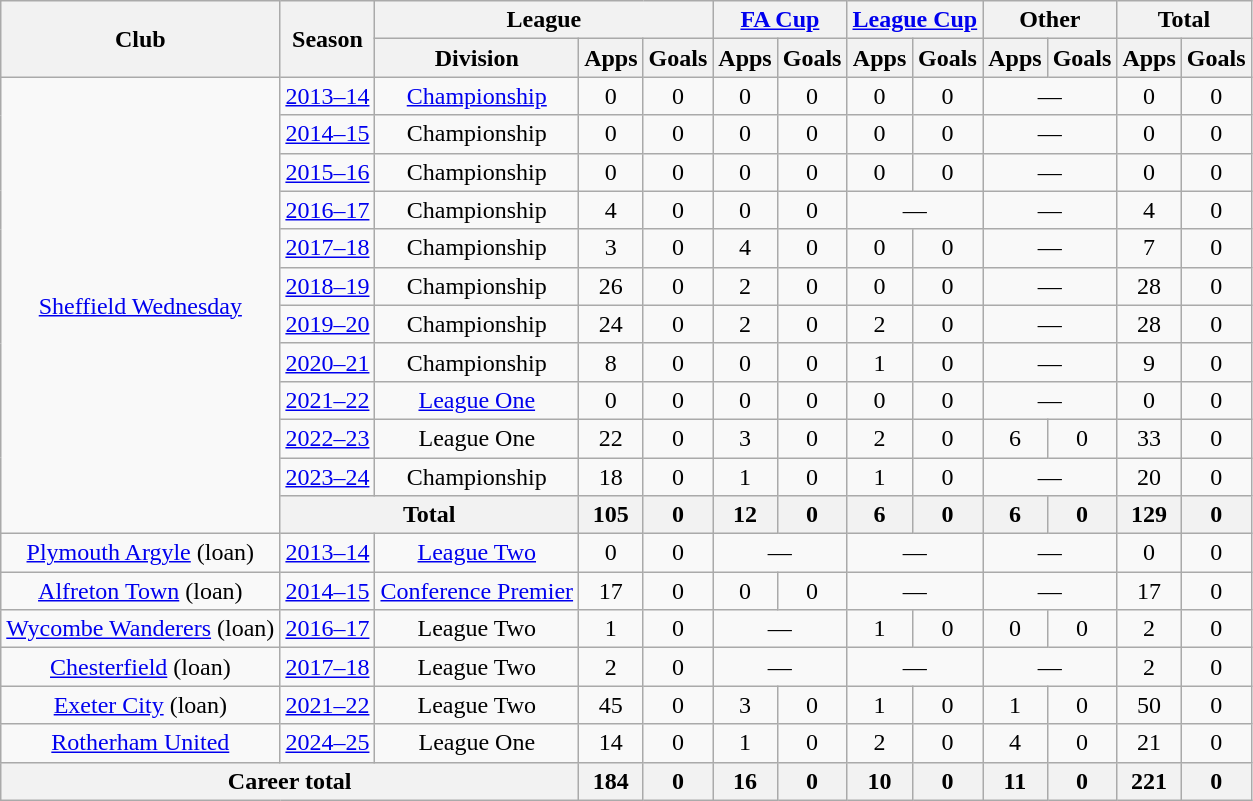<table class=wikitable style="text-align: center;">
<tr>
<th rowspan=2>Club</th>
<th rowspan=2>Season</th>
<th colspan=3>League</th>
<th colspan=2><a href='#'>FA Cup</a></th>
<th colspan=2><a href='#'>League Cup</a></th>
<th colspan=2>Other</th>
<th colspan=2>Total</th>
</tr>
<tr>
<th>Division</th>
<th>Apps</th>
<th>Goals</th>
<th>Apps</th>
<th>Goals</th>
<th>Apps</th>
<th>Goals</th>
<th>Apps</th>
<th>Goals</th>
<th>Apps</th>
<th>Goals</th>
</tr>
<tr>
<td rowspan="12"><a href='#'>Sheffield Wednesday</a></td>
<td><a href='#'>2013–14</a></td>
<td><a href='#'>Championship</a></td>
<td>0</td>
<td>0</td>
<td>0</td>
<td>0</td>
<td>0</td>
<td>0</td>
<td colspan=2>—</td>
<td>0</td>
<td>0</td>
</tr>
<tr>
<td><a href='#'>2014–15</a></td>
<td>Championship</td>
<td>0</td>
<td>0</td>
<td>0</td>
<td>0</td>
<td>0</td>
<td>0</td>
<td colspan=2>—</td>
<td>0</td>
<td>0</td>
</tr>
<tr>
<td><a href='#'>2015–16</a></td>
<td>Championship</td>
<td>0</td>
<td>0</td>
<td>0</td>
<td>0</td>
<td>0</td>
<td>0</td>
<td colspan=2>—</td>
<td>0</td>
<td>0</td>
</tr>
<tr>
<td><a href='#'>2016–17</a></td>
<td>Championship</td>
<td>4</td>
<td>0</td>
<td>0</td>
<td>0</td>
<td colspan=2>—</td>
<td colspan=2>—</td>
<td>4</td>
<td>0</td>
</tr>
<tr>
<td><a href='#'>2017–18</a></td>
<td>Championship</td>
<td>3</td>
<td>0</td>
<td>4</td>
<td>0</td>
<td>0</td>
<td>0</td>
<td colspan=2>—</td>
<td>7</td>
<td>0</td>
</tr>
<tr>
<td><a href='#'>2018–19</a></td>
<td>Championship</td>
<td>26</td>
<td>0</td>
<td>2</td>
<td>0</td>
<td>0</td>
<td>0</td>
<td colspan=2>—</td>
<td>28</td>
<td>0</td>
</tr>
<tr>
<td><a href='#'>2019–20</a></td>
<td>Championship</td>
<td>24</td>
<td>0</td>
<td>2</td>
<td>0</td>
<td>2</td>
<td>0</td>
<td colspan=2>—</td>
<td>28</td>
<td>0</td>
</tr>
<tr>
<td><a href='#'>2020–21</a></td>
<td>Championship</td>
<td>8</td>
<td>0</td>
<td>0</td>
<td>0</td>
<td>1</td>
<td>0</td>
<td colspan=2>—</td>
<td>9</td>
<td>0</td>
</tr>
<tr>
<td><a href='#'>2021–22</a></td>
<td><a href='#'>League One</a></td>
<td>0</td>
<td>0</td>
<td>0</td>
<td>0</td>
<td>0</td>
<td>0</td>
<td colspan=2>—</td>
<td>0</td>
<td>0</td>
</tr>
<tr>
<td><a href='#'>2022–23</a></td>
<td>League One</td>
<td>22</td>
<td>0</td>
<td>3</td>
<td>0</td>
<td>2</td>
<td>0</td>
<td>6</td>
<td>0</td>
<td>33</td>
<td>0</td>
</tr>
<tr>
<td><a href='#'>2023–24</a></td>
<td>Championship</td>
<td>18</td>
<td>0</td>
<td>1</td>
<td>0</td>
<td>1</td>
<td>0</td>
<td colspan=2>—</td>
<td>20</td>
<td>0</td>
</tr>
<tr>
<th colspan="2">Total</th>
<th>105</th>
<th>0</th>
<th>12</th>
<th>0</th>
<th>6</th>
<th>0</th>
<th>6</th>
<th>0</th>
<th>129</th>
<th>0</th>
</tr>
<tr>
<td><a href='#'>Plymouth Argyle</a> (loan)</td>
<td><a href='#'>2013–14</a></td>
<td><a href='#'>League Two</a></td>
<td>0</td>
<td>0</td>
<td colspan=2>—</td>
<td colspan=2>—</td>
<td colspan=2>—</td>
<td>0</td>
<td>0</td>
</tr>
<tr>
<td><a href='#'>Alfreton Town</a> (loan)</td>
<td><a href='#'>2014–15</a></td>
<td><a href='#'>Conference Premier</a></td>
<td>17</td>
<td>0</td>
<td>0</td>
<td>0</td>
<td colspan=2>—</td>
<td colspan=2>—</td>
<td>17</td>
<td>0</td>
</tr>
<tr>
<td><a href='#'>Wycombe Wanderers</a> (loan)</td>
<td><a href='#'>2016–17</a></td>
<td>League Two</td>
<td>1</td>
<td>0</td>
<td colspan=2>—</td>
<td>1</td>
<td>0</td>
<td>0</td>
<td>0</td>
<td>2</td>
<td>0</td>
</tr>
<tr>
<td><a href='#'>Chesterfield</a> (loan)</td>
<td><a href='#'>2017–18</a></td>
<td>League Two</td>
<td>2</td>
<td>0</td>
<td colspan=2>—</td>
<td colspan=2>—</td>
<td colspan=2>—</td>
<td>2</td>
<td>0</td>
</tr>
<tr>
<td><a href='#'>Exeter City</a> (loan)</td>
<td><a href='#'>2021–22</a></td>
<td>League Two</td>
<td>45</td>
<td>0</td>
<td>3</td>
<td>0</td>
<td>1</td>
<td>0</td>
<td>1</td>
<td>0</td>
<td>50</td>
<td>0</td>
</tr>
<tr>
<td><a href='#'>Rotherham United</a></td>
<td><a href='#'>2024–25</a></td>
<td>League One</td>
<td>14</td>
<td>0</td>
<td>1</td>
<td>0</td>
<td>2</td>
<td>0</td>
<td>4</td>
<td>0</td>
<td>21</td>
<td>0</td>
</tr>
<tr>
<th colspan=3>Career total</th>
<th>184</th>
<th>0</th>
<th>16</th>
<th>0</th>
<th>10</th>
<th>0</th>
<th>11</th>
<th>0</th>
<th>221</th>
<th>0</th>
</tr>
</table>
